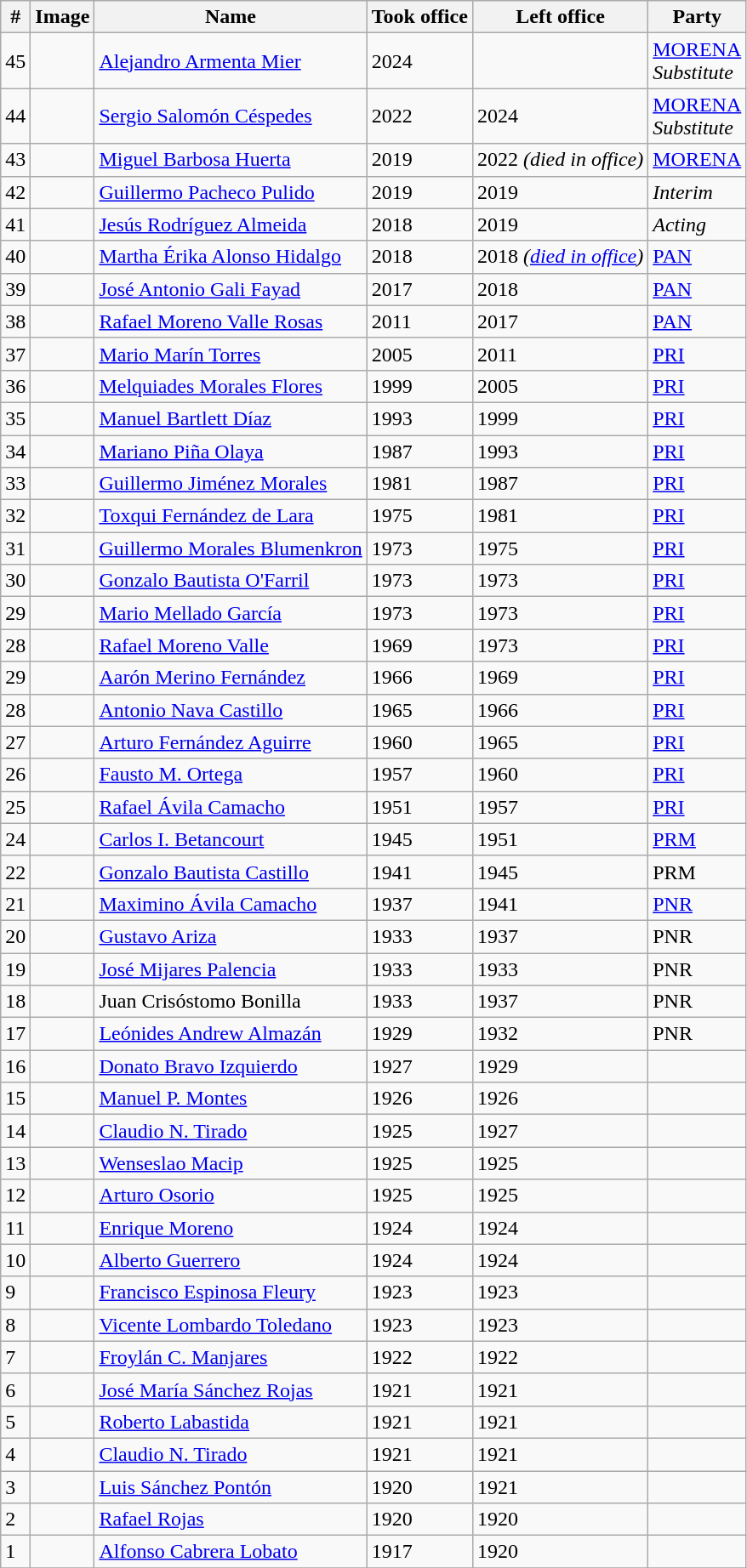<table class="wikitable">
<tr>
<th scope = "col">#</th>
<th scope = "col">Image</th>
<th scope = "col">Name</th>
<th scope = "col">Took office</th>
<th scope = "col">Left office</th>
<th scope = "col">Party</th>
</tr>
<tr>
<td>45</td>
<td></td>
<td><a href='#'>Alejandro Armenta Mier</a></td>
<td>2024</td>
<td></td>
<td><a href='#'>MORENA</a><br><em>Substitute</em></td>
</tr>
<tr>
<td>44</td>
<td></td>
<td><a href='#'>Sergio Salomón Céspedes</a></td>
<td>2022</td>
<td>2024</td>
<td><a href='#'>MORENA</a><br><em>Substitute</em></td>
</tr>
<tr>
<td>43</td>
<td></td>
<td><a href='#'>Miguel Barbosa Huerta</a></td>
<td>2019</td>
<td>2022 <em>(died in office)</em></td>
<td><a href='#'>MORENA</a></td>
</tr>
<tr>
<td>42</td>
<td></td>
<td><a href='#'>Guillermo Pacheco Pulido</a></td>
<td>2019</td>
<td>2019</td>
<td><em>Interim</em></td>
</tr>
<tr>
<td>41</td>
<td></td>
<td><a href='#'>Jesús Rodríguez Almeida</a></td>
<td>2018</td>
<td>2019</td>
<td><em>Acting</em></td>
</tr>
<tr>
<td>40</td>
<td></td>
<td><a href='#'>Martha Érika Alonso Hidalgo</a></td>
<td>2018</td>
<td>2018 <em>(<a href='#'>died in office</a>)</em></td>
<td><a href='#'>PAN</a></td>
</tr>
<tr>
<td>39</td>
<td></td>
<td><a href='#'>José Antonio Gali Fayad</a></td>
<td>2017</td>
<td>2018</td>
<td><a href='#'>PAN</a></td>
</tr>
<tr>
<td>38</td>
<td></td>
<td><a href='#'>Rafael Moreno Valle Rosas</a></td>
<td>2011</td>
<td>2017</td>
<td><a href='#'>PAN</a></td>
</tr>
<tr>
<td>37</td>
<td></td>
<td><a href='#'>Mario Marín Torres</a></td>
<td>2005</td>
<td>2011</td>
<td><a href='#'>PRI</a></td>
</tr>
<tr>
<td>36</td>
<td></td>
<td><a href='#'>Melquiades Morales Flores</a></td>
<td>1999</td>
<td>2005</td>
<td><a href='#'>PRI</a></td>
</tr>
<tr>
<td>35</td>
<td></td>
<td><a href='#'>Manuel Bartlett Díaz</a></td>
<td>1993</td>
<td>1999</td>
<td><a href='#'>PRI</a></td>
</tr>
<tr>
<td>34</td>
<td></td>
<td><a href='#'>Mariano Piña Olaya</a></td>
<td>1987</td>
<td>1993</td>
<td><a href='#'>PRI</a></td>
</tr>
<tr>
<td>33</td>
<td></td>
<td><a href='#'>Guillermo Jiménez Morales</a></td>
<td>1981</td>
<td>1987</td>
<td><a href='#'>PRI</a></td>
</tr>
<tr>
<td>32</td>
<td></td>
<td><a href='#'>Toxqui Fernández de Lara</a></td>
<td>1975</td>
<td>1981</td>
<td><a href='#'>PRI</a></td>
</tr>
<tr>
<td>31</td>
<td></td>
<td><a href='#'>Guillermo Morales Blumenkron</a></td>
<td>1973</td>
<td>1975</td>
<td><a href='#'>PRI</a></td>
</tr>
<tr>
<td>30</td>
<td></td>
<td><a href='#'>Gonzalo Bautista O'Farril</a></td>
<td>1973</td>
<td>1973</td>
<td><a href='#'>PRI</a></td>
</tr>
<tr>
<td>29</td>
<td></td>
<td><a href='#'>Mario Mellado García</a></td>
<td>1973</td>
<td>1973</td>
<td><a href='#'>PRI</a></td>
</tr>
<tr>
<td>28</td>
<td></td>
<td><a href='#'>Rafael Moreno Valle</a></td>
<td>1969</td>
<td>1973</td>
<td><a href='#'>PRI</a></td>
</tr>
<tr>
<td>29</td>
<td></td>
<td><a href='#'>Aarón Merino Fernández</a></td>
<td>1966</td>
<td>1969</td>
<td><a href='#'>PRI</a></td>
</tr>
<tr>
<td>28</td>
<td></td>
<td><a href='#'>Antonio Nava Castillo</a></td>
<td>1965</td>
<td>1966</td>
<td><a href='#'>PRI</a></td>
</tr>
<tr>
<td>27</td>
<td></td>
<td><a href='#'>Arturo Fernández Aguirre</a></td>
<td>1960</td>
<td>1965</td>
<td><a href='#'>PRI</a></td>
</tr>
<tr>
<td>26</td>
<td></td>
<td><a href='#'>Fausto M. Ortega</a></td>
<td>1957</td>
<td>1960</td>
<td><a href='#'>PRI</a></td>
</tr>
<tr>
<td>25</td>
<td></td>
<td><a href='#'>Rafael Ávila Camacho</a></td>
<td>1951</td>
<td>1957</td>
<td><a href='#'>PRI</a></td>
</tr>
<tr>
<td>24</td>
<td></td>
<td><a href='#'>Carlos I. Betancourt</a></td>
<td>1945</td>
<td>1951</td>
<td><a href='#'>PRM</a></td>
</tr>
<tr>
<td>22</td>
<td></td>
<td><a href='#'>Gonzalo Bautista Castillo</a></td>
<td>1941</td>
<td>1945</td>
<td>PRM</td>
</tr>
<tr>
<td>21</td>
<td></td>
<td><a href='#'>Maximino Ávila Camacho</a></td>
<td>1937</td>
<td>1941</td>
<td><a href='#'>PNR</a></td>
</tr>
<tr>
<td>20</td>
<td></td>
<td><a href='#'>Gustavo Ariza</a></td>
<td>1933</td>
<td>1937</td>
<td>PNR</td>
</tr>
<tr>
<td>19</td>
<td></td>
<td><a href='#'>José Mijares Palencia</a></td>
<td>1933</td>
<td>1933</td>
<td>PNR</td>
</tr>
<tr>
<td>18</td>
<td></td>
<td>Juan Crisóstomo Bonilla</td>
<td>1933</td>
<td>1937</td>
<td>PNR</td>
</tr>
<tr>
<td>17</td>
<td></td>
<td><a href='#'>Leónides Andrew Almazán</a></td>
<td>1929</td>
<td>1932</td>
<td>PNR</td>
</tr>
<tr>
<td>16</td>
<td></td>
<td><a href='#'>Donato Bravo Izquierdo</a></td>
<td>1927</td>
<td>1929</td>
<td></td>
</tr>
<tr>
<td>15</td>
<td></td>
<td><a href='#'>Manuel P. Montes</a></td>
<td>1926</td>
<td>1926</td>
<td></td>
</tr>
<tr>
<td>14</td>
<td></td>
<td><a href='#'>Claudio N. Tirado</a></td>
<td>1925</td>
<td>1927</td>
<td></td>
</tr>
<tr>
<td>13</td>
<td></td>
<td><a href='#'>Wenseslao Macip</a></td>
<td>1925</td>
<td>1925</td>
<td></td>
</tr>
<tr>
<td>12</td>
<td></td>
<td><a href='#'>Arturo Osorio</a></td>
<td>1925</td>
<td>1925</td>
<td></td>
</tr>
<tr>
<td>11</td>
<td></td>
<td><a href='#'>Enrique Moreno</a></td>
<td>1924</td>
<td>1924</td>
<td></td>
</tr>
<tr>
<td>10</td>
<td></td>
<td><a href='#'>Alberto Guerrero</a></td>
<td>1924</td>
<td>1924</td>
<td></td>
</tr>
<tr>
<td>9</td>
<td></td>
<td><a href='#'>Francisco Espinosa Fleury</a></td>
<td>1923</td>
<td>1923</td>
<td></td>
</tr>
<tr>
<td>8</td>
<td></td>
<td><a href='#'>Vicente Lombardo Toledano</a></td>
<td>1923</td>
<td>1923</td>
<td></td>
</tr>
<tr>
<td>7</td>
<td></td>
<td><a href='#'>Froylán C. Manjares</a></td>
<td>1922</td>
<td>1922</td>
<td></td>
</tr>
<tr>
<td>6</td>
<td></td>
<td><a href='#'>José María Sánchez Rojas</a></td>
<td>1921</td>
<td>1921</td>
<td></td>
</tr>
<tr>
<td>5</td>
<td></td>
<td><a href='#'>Roberto Labastida</a></td>
<td>1921</td>
<td>1921</td>
<td></td>
</tr>
<tr>
<td>4</td>
<td></td>
<td><a href='#'>Claudio N. Tirado</a></td>
<td>1921</td>
<td>1921</td>
<td></td>
</tr>
<tr>
<td>3</td>
<td></td>
<td><a href='#'>Luis Sánchez Pontón</a></td>
<td>1920</td>
<td>1921</td>
<td></td>
</tr>
<tr>
<td>2</td>
<td></td>
<td><a href='#'>Rafael Rojas</a></td>
<td>1920</td>
<td>1920</td>
<td></td>
</tr>
<tr>
<td>1</td>
<td></td>
<td><a href='#'>Alfonso Cabrera Lobato</a></td>
<td>1917</td>
<td>1920</td>
<td></td>
</tr>
<tr>
</tr>
</table>
